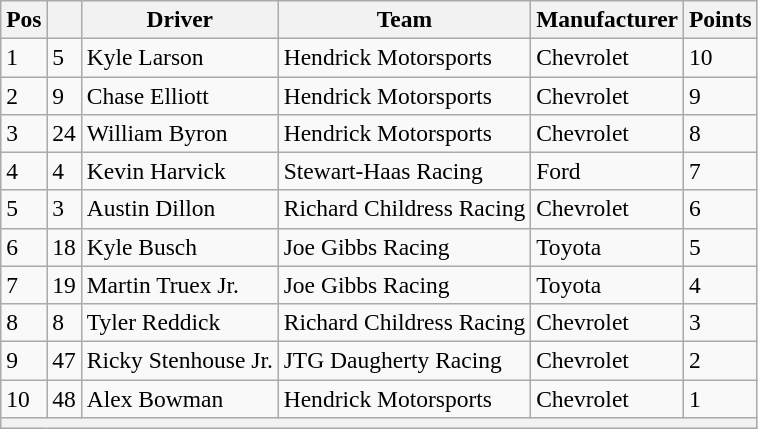<table class="wikitable" style="font-size:98%">
<tr>
<th>Pos</th>
<th></th>
<th>Driver</th>
<th>Team</th>
<th>Manufacturer</th>
<th>Points</th>
</tr>
<tr>
<td>1</td>
<td>5</td>
<td>Kyle Larson</td>
<td>Hendrick Motorsports</td>
<td>Chevrolet</td>
<td>10</td>
</tr>
<tr>
<td>2</td>
<td>9</td>
<td>Chase Elliott</td>
<td>Hendrick Motorsports</td>
<td>Chevrolet</td>
<td>9</td>
</tr>
<tr>
<td>3</td>
<td>24</td>
<td>William Byron</td>
<td>Hendrick Motorsports</td>
<td>Chevrolet</td>
<td>8</td>
</tr>
<tr>
<td>4</td>
<td>4</td>
<td>Kevin Harvick</td>
<td>Stewart-Haas Racing</td>
<td>Ford</td>
<td>7</td>
</tr>
<tr>
<td>5</td>
<td>3</td>
<td>Austin Dillon</td>
<td>Richard Childress Racing</td>
<td>Chevrolet</td>
<td>6</td>
</tr>
<tr>
<td>6</td>
<td>18</td>
<td>Kyle Busch</td>
<td>Joe Gibbs Racing</td>
<td>Toyota</td>
<td>5</td>
</tr>
<tr>
<td>7</td>
<td>19</td>
<td>Martin Truex Jr.</td>
<td>Joe Gibbs Racing</td>
<td>Toyota</td>
<td>4</td>
</tr>
<tr>
<td>8</td>
<td>8</td>
<td>Tyler Reddick</td>
<td>Richard Childress Racing</td>
<td>Chevrolet</td>
<td>3</td>
</tr>
<tr>
<td>9</td>
<td>47</td>
<td>Ricky Stenhouse Jr.</td>
<td>JTG Daugherty Racing</td>
<td>Chevrolet</td>
<td>2</td>
</tr>
<tr>
<td>10</td>
<td>48</td>
<td>Alex Bowman</td>
<td>Hendrick Motorsports</td>
<td>Chevrolet</td>
<td>1</td>
</tr>
<tr>
<th colspan="6"></th>
</tr>
</table>
